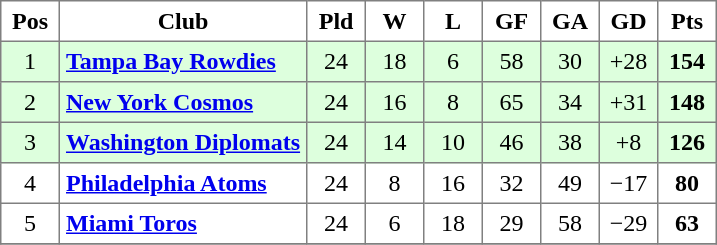<table class="toccolours" border="1" cellpadding="4" cellspacing="0" style="text-align:center; border-collapse: collapse; margin:0;">
<tr>
<th width=30>Pos</th>
<th>Club</th>
<th width=30>Pld</th>
<th width=30>W</th>
<th width=30>L</th>
<th width=30>GF</th>
<th width=30>GA</th>
<th width=30>GD</th>
<th width=30>Pts</th>
</tr>
<tr bgcolor="#ddffdd">
<td>1</td>
<td align=left><strong><a href='#'>Tampa Bay Rowdies</a></strong></td>
<td>24</td>
<td>18</td>
<td>6</td>
<td>58</td>
<td>30</td>
<td>+28</td>
<td><strong>154</strong></td>
</tr>
<tr bgcolor="#ddffdd">
<td>2</td>
<td align=left><strong><a href='#'>New York Cosmos</a></strong></td>
<td>24</td>
<td>16</td>
<td>8</td>
<td>65</td>
<td>34</td>
<td>+31</td>
<td><strong>148</strong></td>
</tr>
<tr bgcolor="#ddffdd">
<td>3</td>
<td align=left><strong><a href='#'>Washington Diplomats</a></strong></td>
<td>24</td>
<td>14</td>
<td>10</td>
<td>46</td>
<td>38</td>
<td>+8</td>
<td><strong>126</strong></td>
</tr>
<tr>
<td>4</td>
<td align=left><strong><a href='#'>Philadelphia Atoms</a></strong></td>
<td>24</td>
<td>8</td>
<td>16</td>
<td>32</td>
<td>49</td>
<td>−17</td>
<td><strong>80</strong></td>
</tr>
<tr>
<td>5</td>
<td align=left><strong><a href='#'>Miami Toros</a></strong></td>
<td>24</td>
<td>6</td>
<td>18</td>
<td>29</td>
<td>58</td>
<td>−29</td>
<td><strong>63</strong></td>
</tr>
<tr>
</tr>
</table>
